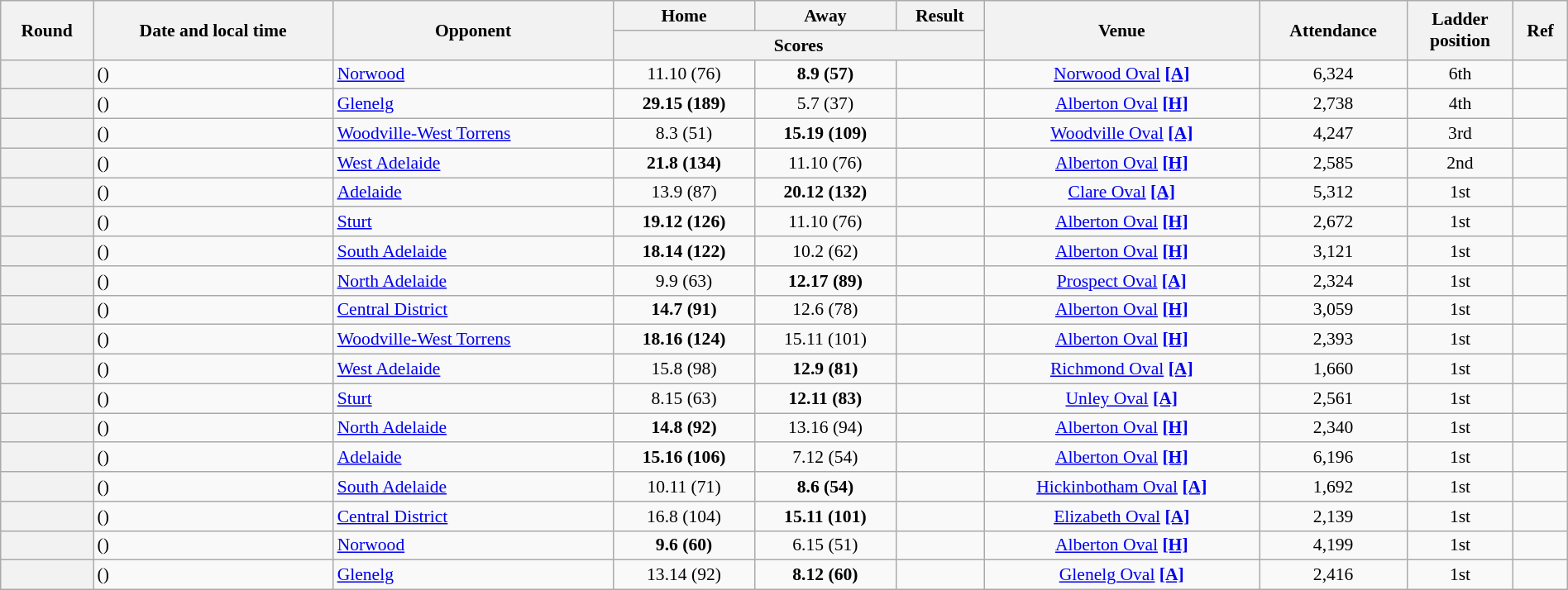<table class="wikitable plainrowheaders" style="font-size:90%; width:100%; text-align:center;">
<tr>
<th scope="col" rowspan="2">Round</th>
<th scope="col" rowspan="2">Date and local time</th>
<th scope="col" rowspan="2">Opponent</th>
<th scope="col">Home</th>
<th scope="col">Away</th>
<th scope="col">Result</th>
<th scope="col" rowspan="2">Venue</th>
<th scope="col" rowspan="2">Attendance</th>
<th scope="col" rowspan="2">Ladder<br>position</th>
<th scope="col" class="unsortable" rowspan=2>Ref</th>
</tr>
<tr>
<th scope="col" colspan="3">Scores</th>
</tr>
<tr>
<th scope="row"></th>
<td align=left> ()</td>
<td align=left><a href='#'>Norwood</a></td>
<td>11.10 (76)</td>
<td><strong>8.9 (57)</strong></td>
<td></td>
<td><a href='#'>Norwood Oval</a> <span></span><a href='#'><strong>[A]</strong></a></td>
<td>6,324</td>
<td>6th</td>
<td></td>
</tr>
<tr>
<th scope="row"></th>
<td align=left> ()</td>
<td align=left><a href='#'>Glenelg</a></td>
<td><strong>29.15 (189)</strong></td>
<td>5.7 (37)</td>
<td></td>
<td><a href='#'>Alberton Oval</a> <span></span><a href='#'><strong>[H]</strong></a></td>
<td>2,738</td>
<td>4th</td>
<td></td>
</tr>
<tr>
<th scope="row"></th>
<td align=left> ()</td>
<td align=left><a href='#'>Woodville-West Torrens</a></td>
<td>8.3 (51)</td>
<td><strong>15.19 (109)</strong></td>
<td></td>
<td><a href='#'>Woodville Oval</a> <span></span><a href='#'><strong>[A]</strong></a></td>
<td>4,247</td>
<td>3rd</td>
<td></td>
</tr>
<tr>
<th scope="row"></th>
<td align=left> ()</td>
<td align=left><a href='#'>West Adelaide</a></td>
<td><strong>21.8 (134)</strong></td>
<td>11.10 (76)</td>
<td></td>
<td><a href='#'>Alberton Oval</a> <span></span><a href='#'><strong>[H]</strong></a></td>
<td>2,585</td>
<td>2nd</td>
<td></td>
</tr>
<tr>
<th scope="row"></th>
<td align=left> ()</td>
<td align=left><a href='#'>Adelaide</a></td>
<td>13.9 (87)</td>
<td><strong>20.12 (132)</strong></td>
<td></td>
<td><a href='#'>Clare Oval</a> <span></span><a href='#'><strong>[A]</strong></a></td>
<td>5,312</td>
<td>1st</td>
<td></td>
</tr>
<tr>
<th scope="row"></th>
<td align=left> ()</td>
<td align=left><a href='#'>Sturt</a></td>
<td><strong>19.12 (126)</strong></td>
<td>11.10 (76)</td>
<td></td>
<td><a href='#'>Alberton Oval</a> <span></span><a href='#'><strong>[H]</strong></a></td>
<td>2,672</td>
<td>1st</td>
<td></td>
</tr>
<tr>
<th scope="row"></th>
<td align=left> ()</td>
<td align=left><a href='#'>South Adelaide</a></td>
<td><strong>18.14 (122)</strong></td>
<td>10.2 (62)</td>
<td></td>
<td><a href='#'>Alberton Oval</a> <span></span><a href='#'><strong>[H]</strong></a></td>
<td>3,121</td>
<td>1st</td>
<td></td>
</tr>
<tr>
<th scope="row"></th>
<td align=left> ()</td>
<td align=left><a href='#'>North Adelaide</a></td>
<td>9.9 (63)</td>
<td><strong>12.17 (89)</strong></td>
<td></td>
<td><a href='#'>Prospect Oval</a> <span></span><a href='#'><strong>[A]</strong></a></td>
<td>2,324</td>
<td>1st</td>
<td></td>
</tr>
<tr>
<th scope="row"></th>
<td align=left> ()</td>
<td align=left><a href='#'>Central District</a></td>
<td><strong>14.7 (91)</strong></td>
<td>12.6 (78)</td>
<td></td>
<td><a href='#'>Alberton Oval</a> <span></span><a href='#'><strong>[H]</strong></a></td>
<td>3,059</td>
<td>1st</td>
<td></td>
</tr>
<tr>
<th scope="row"></th>
<td align=left> ()</td>
<td align=left><a href='#'>Woodville-West Torrens</a></td>
<td><strong>18.16 (124)</strong></td>
<td>15.11 (101)</td>
<td></td>
<td><a href='#'>Alberton Oval</a> <span></span><a href='#'><strong>[H]</strong></a></td>
<td>2,393</td>
<td>1st</td>
<td></td>
</tr>
<tr>
<th scope="row"></th>
<td align=left> ()</td>
<td align=left><a href='#'>West Adelaide</a></td>
<td>15.8 (98)</td>
<td><strong>12.9 (81)</strong></td>
<td></td>
<td><a href='#'>Richmond Oval</a> <span></span><a href='#'><strong>[A]</strong></a></td>
<td>1,660</td>
<td>1st</td>
<td></td>
</tr>
<tr>
<th scope="row"></th>
<td align=left> ()</td>
<td align=left><a href='#'>Sturt</a></td>
<td>8.15 (63)</td>
<td><strong>12.11 (83)</strong></td>
<td></td>
<td><a href='#'>Unley Oval</a> <span></span><a href='#'><strong>[A]</strong></a></td>
<td>2,561</td>
<td>1st</td>
<td></td>
</tr>
<tr>
<th scope="row"></th>
<td align=left> ()</td>
<td align=left><a href='#'>North Adelaide</a></td>
<td><strong>14.8 (92)</strong></td>
<td>13.16 (94)</td>
<td></td>
<td><a href='#'>Alberton Oval</a> <span></span><a href='#'><strong>[H]</strong></a></td>
<td>2,340</td>
<td>1st</td>
<td></td>
</tr>
<tr>
<th scope="row"></th>
<td align=left> ()</td>
<td align=left><a href='#'>Adelaide</a></td>
<td><strong>15.16 (106)</strong></td>
<td>7.12 (54)</td>
<td></td>
<td><a href='#'>Alberton Oval</a> <span></span><a href='#'><strong>[H]</strong></a></td>
<td>6,196</td>
<td>1st</td>
<td></td>
</tr>
<tr>
<th scope="row"></th>
<td align=left> ()</td>
<td align=left><a href='#'>South Adelaide</a></td>
<td>10.11 (71)</td>
<td><strong>8.6 (54)</strong></td>
<td></td>
<td><a href='#'>Hickinbotham Oval</a> <span></span><a href='#'><strong>[A]</strong></a></td>
<td>1,692</td>
<td>1st</td>
<td></td>
</tr>
<tr>
<th scope="row"></th>
<td align=left> ()</td>
<td align=left><a href='#'>Central District</a></td>
<td>16.8 (104)</td>
<td><strong>15.11 (101)</strong></td>
<td></td>
<td><a href='#'>Elizabeth Oval</a> <span></span><a href='#'><strong>[A]</strong></a></td>
<td>2,139</td>
<td>1st</td>
<td></td>
</tr>
<tr>
<th scope="row"></th>
<td align=left> ()</td>
<td align=left><a href='#'>Norwood</a></td>
<td><strong>9.6 (60)</strong></td>
<td>6.15 (51)</td>
<td></td>
<td><a href='#'>Alberton Oval</a> <span></span><a href='#'><strong>[H]</strong></a></td>
<td>4,199</td>
<td>1st</td>
<td></td>
</tr>
<tr>
<th scope="row"></th>
<td align=left> ()</td>
<td align=left><a href='#'>Glenelg</a></td>
<td>13.14 (92)</td>
<td><strong>8.12 (60)</strong></td>
<td></td>
<td><a href='#'>Glenelg Oval</a> <span></span><a href='#'><strong>[A]</strong></a></td>
<td>2,416</td>
<td>1st</td>
<td></td>
</tr>
</table>
